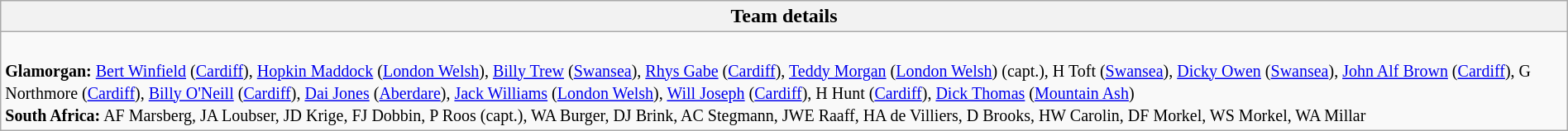<table class="wikitable collapsible collapsed" style="width:100%">
<tr>
<th>Team details</th>
</tr>
<tr>
<td><br><small><strong>Glamorgan:</strong> <a href='#'>Bert Winfield</a> (<a href='#'>Cardiff</a>), <a href='#'>Hopkin Maddock</a> (<a href='#'>London Welsh</a>), <a href='#'>Billy Trew</a> (<a href='#'>Swansea</a>), <a href='#'>Rhys Gabe</a> (<a href='#'>Cardiff</a>), <a href='#'>Teddy Morgan</a> (<a href='#'>London Welsh</a>) (capt.), H Toft (<a href='#'>Swansea</a>), <a href='#'>Dicky Owen</a> (<a href='#'>Swansea</a>), <a href='#'>John Alf Brown</a> (<a href='#'>Cardiff</a>), G Northmore (<a href='#'>Cardiff</a>), <a href='#'>Billy O'Neill</a> (<a href='#'>Cardiff</a>), <a href='#'>Dai Jones</a> (<a href='#'>Aberdare</a>), <a href='#'>Jack Williams</a> (<a href='#'>London Welsh</a>), <a href='#'>Will Joseph</a> (<a href='#'>Cardiff</a>), H Hunt (<a href='#'>Cardiff</a>), <a href='#'>Dick Thomas</a> (<a href='#'>Mountain Ash</a>)<br>
<strong>South Africa:</strong> AF Marsberg, JA Loubser, JD Krige, FJ Dobbin, P Roos (capt.), WA Burger, DJ Brink, AC Stegmann, JWE Raaff, HA de Villiers, D Brooks, HW Carolin, DF Morkel, WS Morkel, WA Millar</small></td>
</tr>
</table>
